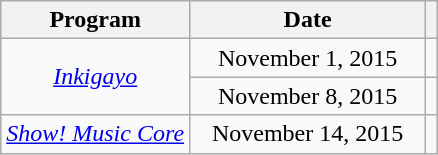<table class="wikitable" style="text-align:center;">
<tr>
<th>Program</th>
<th style="width:150px;">Date</th>
<th></th>
</tr>
<tr>
<td rowspan="2"><em><a href='#'>Inkigayo</a></em></td>
<td>November 1, 2015</td>
<td></td>
</tr>
<tr>
<td>November 8, 2015</td>
<td style="text-align:center;"></td>
</tr>
<tr>
<td><em><a href='#'>Show! Music Core</a></em></td>
<td>November 14, 2015</td>
<td></td>
</tr>
</table>
